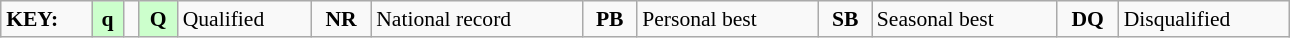<table class="wikitable" style="margin:0.5em auto; font-size:90%;position:relative;" width=68%>
<tr>
<td><strong>KEY:</strong></td>
<td bgcolor=ccffcc align=center><strong>q</strong></td>
<td></td>
<td bgcolor=ccffcc align=center><strong>Q</strong></td>
<td>Qualified</td>
<td align=center><strong>NR</strong></td>
<td>National record</td>
<td align=center><strong>PB</strong></td>
<td>Personal best</td>
<td align=center><strong>SB</strong></td>
<td>Seasonal best</td>
<td align=center><strong>DQ</strong></td>
<td>Disqualified</td>
</tr>
</table>
